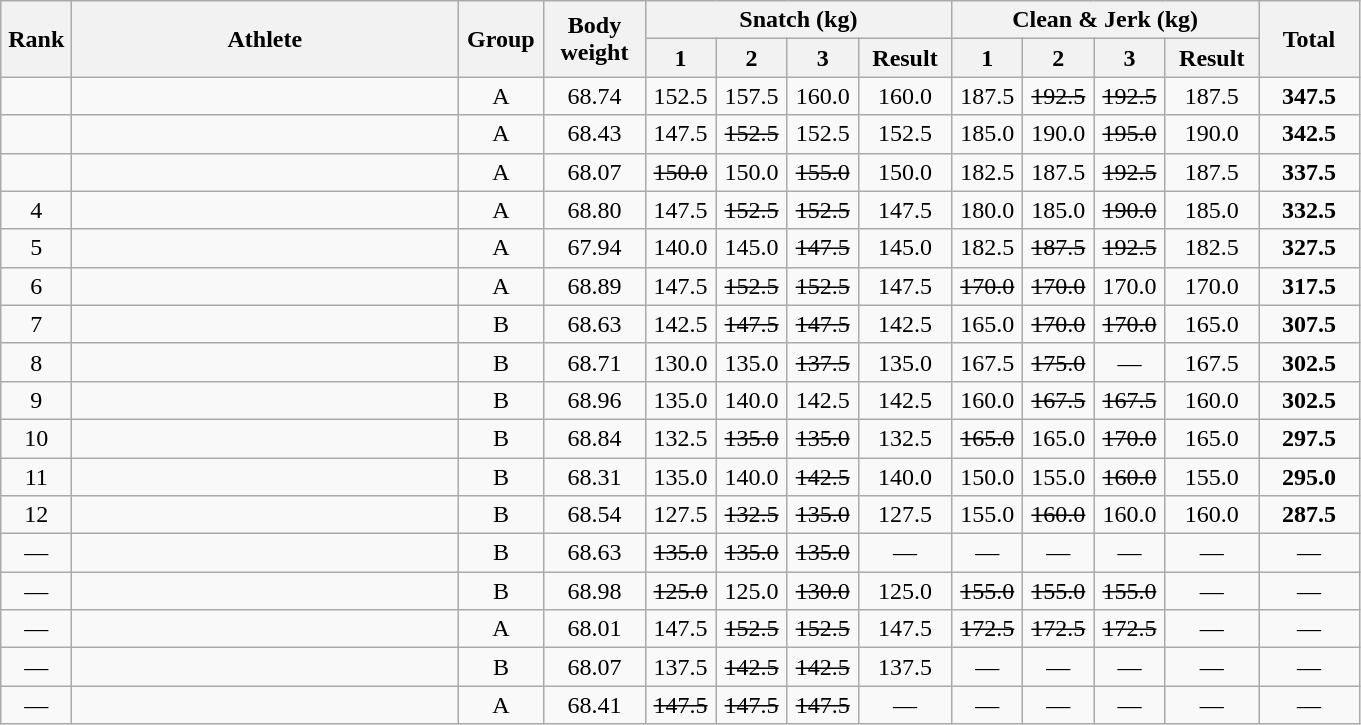<table class = "wikitable" style="text-align:center;">
<tr>
<th rowspan=2 width=40>Rank</th>
<th rowspan=2 width=250>Athlete</th>
<th rowspan=2 width=50>Group</th>
<th rowspan=2 width=60>Body weight</th>
<th colspan=4>Snatch (kg)</th>
<th colspan=4>Clean & Jerk (kg)</th>
<th rowspan=2 width=60>Total</th>
</tr>
<tr>
<th width=40>1</th>
<th width=40>2</th>
<th width=40>3</th>
<th width=55>Result</th>
<th width=40>1</th>
<th width=40>2</th>
<th width=40>3</th>
<th width=55>Result</th>
</tr>
<tr>
<td></td>
<td align=left></td>
<td>A</td>
<td>68.74</td>
<td>152.5</td>
<td>157.5</td>
<td>160.0</td>
<td>160.0</td>
<td>187.5</td>
<td><s>192.5</s></td>
<td><s>192.5</s></td>
<td>187.5</td>
<td><strong>347.5</strong></td>
</tr>
<tr>
<td></td>
<td align=left></td>
<td>A</td>
<td>68.43</td>
<td>147.5</td>
<td><s>152.5</s></td>
<td>152.5</td>
<td>152.5</td>
<td>185.0</td>
<td>190.0</td>
<td><s>195.0</s></td>
<td>190.0</td>
<td><strong>342.5</strong></td>
</tr>
<tr>
<td></td>
<td align=left></td>
<td>A</td>
<td>68.07</td>
<td><s>150.0</s></td>
<td>150.0</td>
<td><s>155.0</s></td>
<td>150.0</td>
<td>182.5</td>
<td>187.5</td>
<td><s>192.5</s></td>
<td>187.5</td>
<td><strong>337.5</strong></td>
</tr>
<tr>
<td>4</td>
<td align=left></td>
<td>A</td>
<td>68.80</td>
<td>147.5</td>
<td><s>152.5</s></td>
<td><s>152.5</s></td>
<td>147.5</td>
<td>180.0</td>
<td>185.0</td>
<td><s>190.0</s></td>
<td>185.0</td>
<td><strong>332.5</strong></td>
</tr>
<tr>
<td>5</td>
<td align=left></td>
<td>A</td>
<td>67.94</td>
<td>140.0</td>
<td>145.0</td>
<td><s>147.5</s></td>
<td>145.0</td>
<td>182.5</td>
<td><s>187.5</s></td>
<td><s>192.5</s></td>
<td>182.5</td>
<td><strong>327.5</strong></td>
</tr>
<tr>
<td>6</td>
<td align=left></td>
<td>A</td>
<td>68.89</td>
<td>147.5</td>
<td><s>152.5</s></td>
<td><s>152.5</s></td>
<td>147.5</td>
<td><s>170.0</s></td>
<td><s>170.0</s></td>
<td>170.0</td>
<td>170.0</td>
<td><strong>317.5</strong></td>
</tr>
<tr>
<td>7</td>
<td align=left></td>
<td>B</td>
<td>68.63</td>
<td>142.5</td>
<td><s>147.5</s></td>
<td><s>147.5</s></td>
<td>142.5</td>
<td>165.0</td>
<td><s>170.0</s></td>
<td><s>170.0</s></td>
<td>165.0</td>
<td><strong>307.5</strong></td>
</tr>
<tr>
<td>8</td>
<td align=left></td>
<td>B</td>
<td>68.71</td>
<td>130.0</td>
<td>135.0</td>
<td><s>137.5</s></td>
<td>135.0</td>
<td>167.5</td>
<td><s>175.0</s></td>
<td>—</td>
<td>167.5</td>
<td><strong>302.5</strong></td>
</tr>
<tr>
<td>9</td>
<td align=left></td>
<td>B</td>
<td>68.96</td>
<td>135.0</td>
<td>140.0</td>
<td>142.5</td>
<td>142.5</td>
<td>160.0</td>
<td><s>167.5</s></td>
<td><s>167.5</s></td>
<td>160.0</td>
<td><strong>302.5</strong></td>
</tr>
<tr>
<td>10</td>
<td align=left></td>
<td>B</td>
<td>68.84</td>
<td>132.5</td>
<td><s>135.0</s></td>
<td><s>135.0</s></td>
<td>132.5</td>
<td><s>165.0</s></td>
<td>165.0</td>
<td><s>170.0</s></td>
<td>165.0</td>
<td><strong>297.5</strong></td>
</tr>
<tr>
<td>11</td>
<td align=left></td>
<td>B</td>
<td>68.31</td>
<td>135.0</td>
<td>140.0</td>
<td><s>142.5</s></td>
<td>140.0</td>
<td>150.0</td>
<td>155.0</td>
<td><s>160.0</s></td>
<td>155.0</td>
<td><strong>295.0</strong></td>
</tr>
<tr>
<td>12</td>
<td align=left></td>
<td>B</td>
<td>68.54</td>
<td>127.5</td>
<td><s>132.5</s></td>
<td><s>135.0</s></td>
<td>127.5</td>
<td>155.0</td>
<td><s>160.0</s></td>
<td>160.0</td>
<td>160.0</td>
<td><strong>287.5</strong></td>
</tr>
<tr>
<td>—</td>
<td align=left></td>
<td>B</td>
<td>68.63</td>
<td><s>135.0</s></td>
<td><s>135.0</s></td>
<td><s>135.0</s></td>
<td>—</td>
<td>—</td>
<td>—</td>
<td>—</td>
<td>—</td>
<td>—</td>
</tr>
<tr>
<td>—</td>
<td align=left></td>
<td>B</td>
<td>68.98</td>
<td><s>125.0</s></td>
<td>125.0</td>
<td><s>130.0</s></td>
<td>125.0</td>
<td><s>155.0</s></td>
<td><s>155.0</s></td>
<td><s>155.0</s></td>
<td>—</td>
<td>—</td>
</tr>
<tr>
<td>—</td>
<td align=left></td>
<td>A</td>
<td>68.01</td>
<td>147.5</td>
<td><s>152.5</s></td>
<td><s>152.5</s></td>
<td>147.5</td>
<td><s>172.5</s></td>
<td><s>172.5</s></td>
<td><s>172.5</s></td>
<td>—</td>
<td>—</td>
</tr>
<tr>
<td>—</td>
<td align=left></td>
<td>B</td>
<td>68.07</td>
<td>137.5</td>
<td><s>142.5</s></td>
<td><s>142.5</s></td>
<td>137.5</td>
<td>—</td>
<td>—</td>
<td>—</td>
<td>—</td>
<td>—</td>
</tr>
<tr>
<td>—</td>
<td align=left></td>
<td>A</td>
<td>68.41</td>
<td><s>147.5</s></td>
<td><s>147.5</s></td>
<td><s>147.5</s></td>
<td>—</td>
<td>—</td>
<td>—</td>
<td>—</td>
<td>—</td>
<td>—</td>
</tr>
</table>
